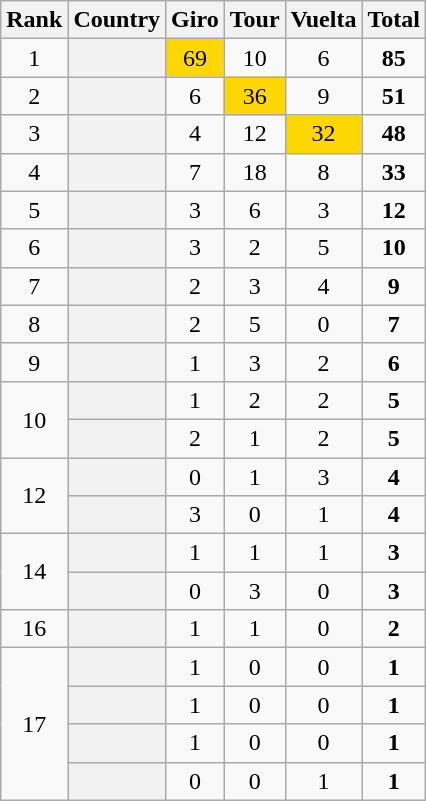<table class="sortable plainrowheaders wikitable" style="text-align:center">
<tr>
<th scope=col>Rank</th>
<th scope=col>Country</th>
<th scope=col>Giro</th>
<th scope=col>Tour</th>
<th scope=col>Vuelta</th>
<th scope=col>Total</th>
</tr>
<tr>
<td>1</td>
<th scope=row align=left></th>
<td bgcolor=gold>69</td>
<td>10</td>
<td>6</td>
<td><strong>85</strong></td>
</tr>
<tr>
<td>2</td>
<th scope=row align=left></th>
<td>6</td>
<td bgcolor=gold>36</td>
<td>9</td>
<td><strong>51</strong></td>
</tr>
<tr>
<td>3</td>
<th scope=row align=left></th>
<td>4</td>
<td>12</td>
<td bgcolor=gold>32</td>
<td><strong>48</strong></td>
</tr>
<tr>
<td>4</td>
<th scope=row align=left></th>
<td>7</td>
<td>18</td>
<td>8</td>
<td><strong>33</strong></td>
</tr>
<tr>
<td>5</td>
<th scope=row></th>
<td>3</td>
<td>6</td>
<td>3</td>
<td><strong>12</strong></td>
</tr>
<tr>
<td>6</td>
<th scope=row align=left></th>
<td>3</td>
<td>2</td>
<td>5</td>
<td><strong>10</strong></td>
</tr>
<tr>
<td>7</td>
<th scope="row" align="left"></th>
<td>2</td>
<td>3</td>
<td>4</td>
<td><strong>9</strong></td>
</tr>
<tr>
<td>8</td>
<th scope="row" align="left"></th>
<td>2</td>
<td>5</td>
<td>0</td>
<td><strong>7</strong></td>
</tr>
<tr>
<td>9</td>
<th scope=row align=left></th>
<td>1</td>
<td>3</td>
<td>2</td>
<td><strong>6</strong></td>
</tr>
<tr>
<td rowspan="2">10</td>
<th scope="row" align="left"></th>
<td>1</td>
<td>2</td>
<td>2</td>
<td><strong>5</strong></td>
</tr>
<tr>
<th scope=row align=left></th>
<td>2</td>
<td>1</td>
<td>2</td>
<td><strong>5</strong></td>
</tr>
<tr>
<td rowspan="2">12</td>
<th scope=row align=left></th>
<td>0</td>
<td>1</td>
<td>3</td>
<td><strong>4</strong></td>
</tr>
<tr>
<th scope=row align=left></th>
<td>3</td>
<td>0</td>
<td>1</td>
<td><strong>4</strong></td>
</tr>
<tr>
<td rowspan="2">14</td>
<th scope=row align=left></th>
<td>1</td>
<td>1</td>
<td>1</td>
<td><strong>3</strong></td>
</tr>
<tr>
<th scope=row align=left></th>
<td>0</td>
<td>3</td>
<td>0</td>
<td><strong>3</strong></td>
</tr>
<tr>
<td>16</td>
<th scope="row" align="left"></th>
<td>1</td>
<td>1</td>
<td>0</td>
<td><strong>2</strong></td>
</tr>
<tr>
<td rowspan="4">17</td>
<th scope=row align=left></th>
<td>1</td>
<td>0</td>
<td>0</td>
<td><strong>1</strong></td>
</tr>
<tr>
<th scope=row align=left></th>
<td>1</td>
<td>0</td>
<td>0</td>
<td><strong>1</strong></td>
</tr>
<tr>
<th scope=row align=left></th>
<td>1</td>
<td>0</td>
<td>0</td>
<td><strong>1</strong></td>
</tr>
<tr>
<th scope=row align=left></th>
<td>0</td>
<td>0</td>
<td>1</td>
<td><strong>1</strong></td>
</tr>
</table>
